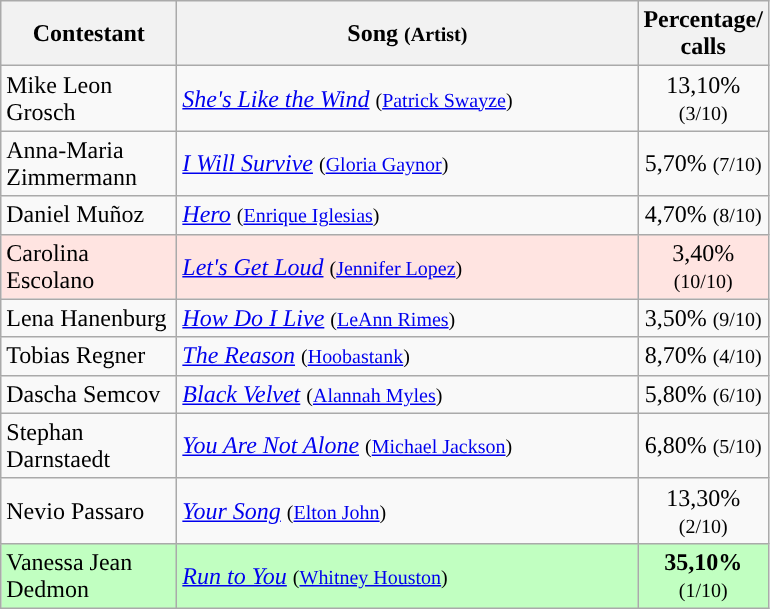<table class="wikitable">
<tr ">
<th style="width:110px;">Contestant</th>
<th style="width:300px;">Song <small>(Artist)</small></th>
<th style="width:28px;">Percentage/<br>calls</th>
</tr>
<tr>
<td align="left">Mike Leon Grosch</td>
<td align="left"><em><a href='#'>She's Like the Wind</a></em> <small>(<a href='#'>Patrick Swayze</a>)</small></td>
<td style="text-align:center;">13,10% <small>(3/10)</small></td>
</tr>
<tr>
<td align="left">Anna-Maria Zimmermann</td>
<td align="left"><em><a href='#'>I Will Survive</a></em> <small>(<a href='#'>Gloria Gaynor</a>)</small></td>
<td style="text-align:center;">5,70% <small>(7/10)</small></td>
</tr>
<tr>
<td align="left">Daniel Muñoz</td>
<td align="left"><em><a href='#'>Hero</a></em> <small>(<a href='#'>Enrique Iglesias</a>)</small></td>
<td style="text-align:center;">4,70% <small>(8/10)</small></td>
</tr>
<tr style="background:#ffe4e1;">
<td align="left">Carolina Escolano</td>
<td align="left"><em><a href='#'>Let's Get Loud</a></em> <small>(<a href='#'>Jennifer Lopez</a>)</small></td>
<td style="text-align:center;">3,40% <small>(10/10)</small></td>
</tr>
<tr>
<td align="left">Lena Hanenburg</td>
<td align="left"><em><a href='#'>How Do I Live</a></em> <small>(<a href='#'>LeAnn Rimes</a>)</small></td>
<td style="text-align:center;">3,50% <small>(9/10)</small></td>
</tr>
<tr>
<td align="left">Tobias Regner</td>
<td align="left"><em><a href='#'>The Reason</a></em> <small>(<a href='#'>Hoobastank</a>)</small></td>
<td style="text-align:center;">8,70% <small>(4/10)</small></td>
</tr>
<tr>
<td align="left">Dascha Semcov</td>
<td align="left"><em><a href='#'>Black Velvet</a></em> <small>(<a href='#'>Alannah Myles</a>)</small></td>
<td style="text-align:center;">5,80% <small>(6/10)</small></td>
</tr>
<tr>
<td align="left">Stephan Darnstaedt</td>
<td align="left"><em><a href='#'>You Are Not Alone</a></em> <small>(<a href='#'>Michael Jackson</a>)</small></td>
<td style="text-align:center;">6,80% <small>(5/10)</small></td>
</tr>
<tr>
<td align="left">Nevio Passaro</td>
<td align="left"><em><a href='#'>Your Song</a></em> <small>(<a href='#'>Elton John</a>)</small></td>
<td style="text-align:center;">13,30% <small>(2/10)</small></td>
</tr>
<tr style="background:#c1ffc1;">
<td align="left">Vanessa Jean Dedmon</td>
<td align="left"><em><a href='#'>Run to You</a></em> <small>(<a href='#'>Whitney Houston</a>)</small></td>
<td style="text-align:center;"><strong>35,10%</strong> <small>(1/10)</small></td>
</tr>
</table>
